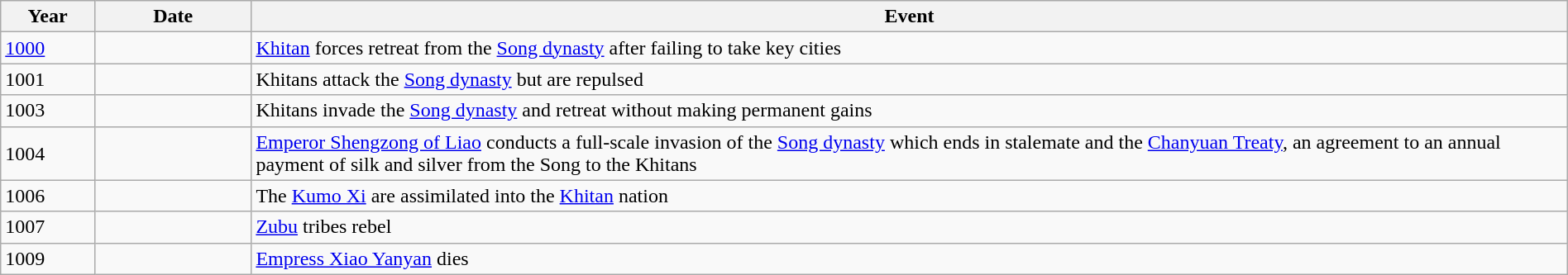<table class="wikitable" width="100%">
<tr>
<th style="width:6%">Year</th>
<th style="width:10%">Date</th>
<th>Event</th>
</tr>
<tr>
<td><a href='#'>1000</a></td>
<td></td>
<td><a href='#'>Khitan</a> forces retreat from the <a href='#'>Song dynasty</a> after failing to take key cities</td>
</tr>
<tr>
<td>1001</td>
<td></td>
<td>Khitans attack the <a href='#'>Song dynasty</a> but are repulsed</td>
</tr>
<tr>
<td>1003</td>
<td></td>
<td>Khitans invade the <a href='#'>Song dynasty</a> and retreat without making permanent gains</td>
</tr>
<tr>
<td>1004</td>
<td></td>
<td><a href='#'>Emperor Shengzong of Liao</a> conducts a full-scale invasion of the <a href='#'>Song dynasty</a> which ends in stalemate and the <a href='#'>Chanyuan Treaty</a>, an agreement to an annual payment of silk and silver from the Song to the Khitans</td>
</tr>
<tr>
<td>1006</td>
<td></td>
<td>The <a href='#'>Kumo Xi</a> are assimilated into the <a href='#'>Khitan</a> nation</td>
</tr>
<tr>
<td>1007</td>
<td></td>
<td><a href='#'>Zubu</a> tribes rebel</td>
</tr>
<tr>
<td>1009</td>
<td></td>
<td><a href='#'>Empress Xiao Yanyan</a> dies</td>
</tr>
</table>
